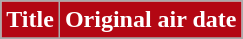<table class="wikitable plainrowheaders">
<tr>
<th style="background-color: #B30713; color: #FFFFFF;">Title</th>
<th style="background-color: #B30713; color: #FFFFFF;">Original air date</th>
</tr>
<tr>
</tr>
</table>
